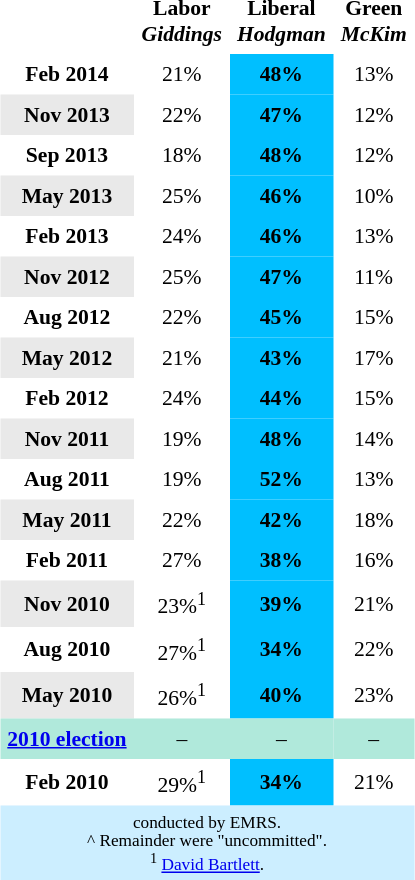<table class="toccolours" cellpadding="5" cellspacing="0" style="float:right; text-align:center; margin-right:.5em; margin-top:.4em; font-size:90%;">
<tr>
</tr>
<tr>
<th></th>
<th>Labor<br><em>Giddings</em></th>
<th>Liberal<br><em>Hodgman</em></th>
<th>Green<br><em>McKim</em></th>
</tr>
<tr>
<th>Feb 2014</th>
<td>21%</td>
<td style="background:#00bfff;"><strong>48%</strong></td>
<td>13%</td>
</tr>
<tr>
<th style="background:#e9e9e9">Nov 2013</th>
<td>22%</td>
<td style="background:#00bfff;"><strong>47%</strong></td>
<td>12%</td>
</tr>
<tr>
<th>Sep 2013</th>
<td>18%</td>
<td style="background:#00bfff;"><strong>48%</strong></td>
<td>12%</td>
</tr>
<tr>
<th style="background:#e9e9e9">May 2013</th>
<td>25%</td>
<td style="background:#00bfff;"><strong>46%</strong></td>
<td>10%</td>
</tr>
<tr>
<th>Feb 2013</th>
<td>24%</td>
<td style="background:#00bfff;"><strong>46%</strong></td>
<td>13%</td>
</tr>
<tr>
<th style="background:#e9e9e9">Nov 2012</th>
<td>25%</td>
<td style="background:#00bfff;"><strong>47%</strong></td>
<td>11%</td>
</tr>
<tr>
<th>Aug 2012</th>
<td>22%</td>
<td style="background:#00bfff;"><strong>45%</strong></td>
<td>15%</td>
</tr>
<tr>
<th style="background:#e9e9e9;">May 2012</th>
<td>21%</td>
<td style="background:#00bfff;"><strong>43%</strong></td>
<td>17%</td>
</tr>
<tr>
<th>Feb 2012</th>
<td>24%</td>
<td style="background:#00bfff;"><strong>44%</strong></td>
<td>15%</td>
</tr>
<tr>
<th style="background:#e9e9e9;">Nov 2011</th>
<td>19%</td>
<td style="background:#00bfff;"><strong>48%</strong></td>
<td>14%</td>
</tr>
<tr>
<th>Aug 2011</th>
<td>19%</td>
<td style="background:#00bfff;"><strong>52%</strong></td>
<td>13%</td>
</tr>
<tr>
<th style="background:#e9e9e9;">May 2011</th>
<td>22%</td>
<td style="background:#00bfff;"><strong>42%</strong></td>
<td>18%</td>
</tr>
<tr>
<th>Feb 2011</th>
<td>27%</td>
<td style="background:#00bfff;"><strong>38%</strong></td>
<td>16%</td>
</tr>
<tr>
<th style="background:#e9e9e9;">Nov 2010</th>
<td>23%<sup>1</sup></td>
<td style="background:#00bfff;"><strong>39%</strong></td>
<td>21%</td>
</tr>
<tr>
<th>Aug 2010</th>
<td>27%<sup>1</sup></td>
<td style="background:#00bfff;"><strong>34%</strong></td>
<td>22%</td>
</tr>
<tr>
<th style="background:#e9e9e9;">May 2010</th>
<td>26%<sup>1</sup></td>
<td style="background:#00bfff;"><strong>40%</strong></td>
<td>23%</td>
</tr>
<tr>
<th style="background:#b0e9db;"><a href='#'>2010 election</a></th>
<td style="background:#b0e9db;">–</td>
<td style="background:#b0e9db;">–</td>
<td style="background:#b0e9db;">–</td>
</tr>
<tr>
<th>Feb 2010</th>
<td>29%<sup>1</sup></td>
<td style="background:#00bfff;"><strong>34%</strong></td>
<td>21%</td>
</tr>
<tr>
<td colspan="4"  style="font-size:80%; background:#cef;"> conducted by EMRS.<br>^ Remainder were "uncommitted".<br><sup>1</sup> <a href='#'>David Bartlett</a>.</td>
</tr>
</table>
